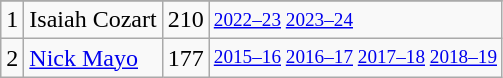<table class="wikitable">
<tr>
</tr>
<tr>
<td>1</td>
<td>Isaiah Cozart</td>
<td>210</td>
<td style="font-size:80%;"><a href='#'>2022–23</a> <a href='#'>2023–24</a></td>
</tr>
<tr>
<td>2</td>
<td><a href='#'>Nick Mayo</a></td>
<td>177</td>
<td style="font-size:80%;"><a href='#'>2015–16</a> <a href='#'>2016–17</a> <a href='#'>2017–18</a> <a href='#'>2018–19</a></td>
</tr>
</table>
